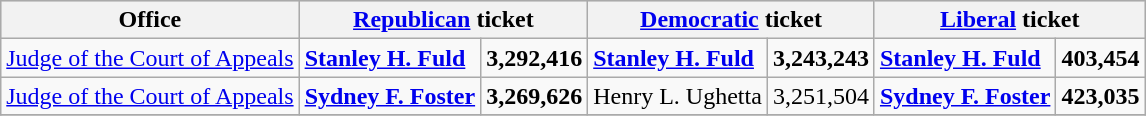<table class=wikitable>
<tr bgcolor=lightgrey>
<th>Office</th>
<th colspan="2" ><a href='#'>Republican</a> ticket</th>
<th colspan="2" ><a href='#'>Democratic</a> ticket</th>
<th colspan="2" ><a href='#'>Liberal</a> ticket</th>
</tr>
<tr>
<td><a href='#'>Judge of the Court of Appeals</a></td>
<td><strong><a href='#'>Stanley H. Fuld</a></strong></td>
<td align="right"><strong>3,292,416</strong></td>
<td><strong><a href='#'>Stanley H. Fuld</a></strong></td>
<td align="right"><strong>3,243,243</strong></td>
<td><strong><a href='#'>Stanley H. Fuld</a></strong></td>
<td align="right"><strong>403,454</strong></td>
</tr>
<tr>
<td><a href='#'>Judge of the Court of Appeals</a></td>
<td><strong><a href='#'>Sydney F. Foster</a></strong></td>
<td align="right"><strong>3,269,626</strong></td>
<td>Henry L. Ughetta</td>
<td align="right">3,251,504</td>
<td><strong><a href='#'>Sydney F. Foster</a></strong></td>
<td align="right"><strong>423,035</strong></td>
</tr>
<tr>
</tr>
</table>
